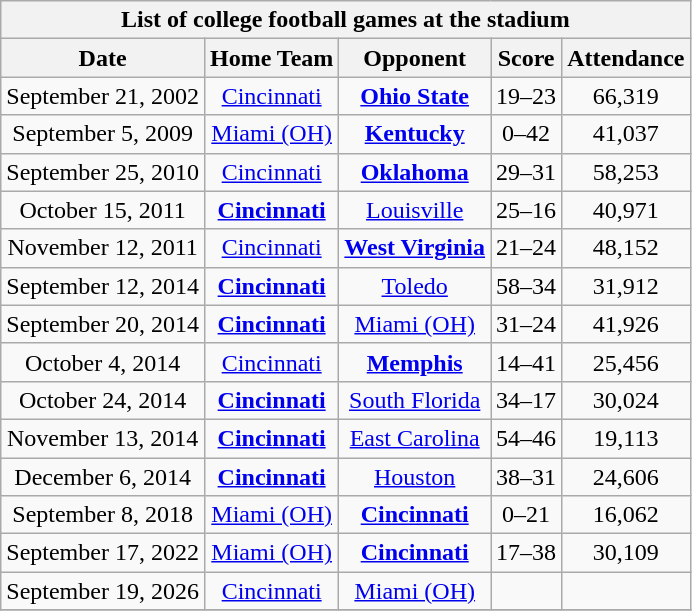<table class="wikitable sortable mw-collapsible mw-collapsed" style="text-align: center">
<tr>
<th colspan="5">List of college football games at the stadium</th>
</tr>
<tr>
<th>Date</th>
<th>Home Team</th>
<th>Opponent</th>
<th>Score</th>
<th>Attendance</th>
</tr>
<tr>
<td>September 21, 2002</td>
<td><a href='#'>Cincinnati</a></td>
<td><strong><a href='#'>Ohio State</a></strong></td>
<td>19–23</td>
<td>66,319</td>
</tr>
<tr>
<td>September 5, 2009</td>
<td><a href='#'>Miami (OH)</a></td>
<td><strong><a href='#'>Kentucky</a></strong></td>
<td>0–42</td>
<td>41,037</td>
</tr>
<tr>
<td>September 25, 2010</td>
<td><a href='#'>Cincinnati</a></td>
<td><strong><a href='#'>Oklahoma</a></strong></td>
<td>29–31</td>
<td>58,253</td>
</tr>
<tr>
<td>October 15, 2011</td>
<td><strong><a href='#'>Cincinnati</a></strong></td>
<td><a href='#'>Louisville</a></td>
<td>25–16</td>
<td>40,971</td>
</tr>
<tr>
<td>November 12, 2011</td>
<td><a href='#'>Cincinnati</a></td>
<td><strong><a href='#'>West Virginia</a></strong></td>
<td>21–24</td>
<td>48,152</td>
</tr>
<tr>
<td>September 12, 2014</td>
<td><strong><a href='#'>Cincinnati</a></strong></td>
<td><a href='#'>Toledo</a></td>
<td>58–34</td>
<td>31,912</td>
</tr>
<tr>
<td>September 20, 2014</td>
<td><strong><a href='#'>Cincinnati</a></strong></td>
<td><a href='#'>Miami (OH)</a></td>
<td>31–24</td>
<td>41,926</td>
</tr>
<tr>
<td>October 4, 2014</td>
<td><a href='#'>Cincinnati</a></td>
<td><strong><a href='#'>Memphis</a></strong></td>
<td>14–41</td>
<td>25,456</td>
</tr>
<tr>
<td>October 24, 2014</td>
<td><strong><a href='#'>Cincinnati</a></strong></td>
<td><a href='#'>South Florida</a></td>
<td>34–17</td>
<td>30,024</td>
</tr>
<tr>
<td>November 13, 2014</td>
<td><strong><a href='#'>Cincinnati</a></strong></td>
<td><a href='#'>East Carolina</a></td>
<td>54–46</td>
<td>19,113</td>
</tr>
<tr>
<td>December 6, 2014</td>
<td><strong><a href='#'>Cincinnati</a></strong></td>
<td><a href='#'>Houston</a></td>
<td>38–31</td>
<td>24,606</td>
</tr>
<tr>
<td>September 8, 2018</td>
<td><a href='#'>Miami (OH)</a></td>
<td><strong><a href='#'>Cincinnati</a></strong></td>
<td>0–21</td>
<td>16,062</td>
</tr>
<tr>
<td>September 17, 2022</td>
<td><a href='#'>Miami (OH)</a></td>
<td><strong><a href='#'>Cincinnati</a></strong></td>
<td>17–38</td>
<td>30,109</td>
</tr>
<tr>
<td>September 19, 2026</td>
<td><a href='#'>Cincinnati</a></td>
<td><a href='#'>Miami (OH)</a></td>
<td></td>
<td></td>
</tr>
<tr>
</tr>
</table>
